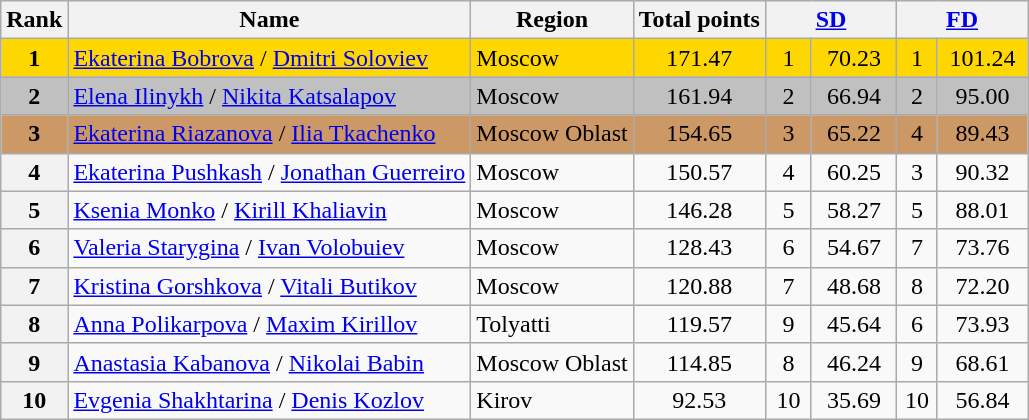<table class="wikitable sortable">
<tr>
<th>Rank</th>
<th>Name</th>
<th>Region</th>
<th>Total points</th>
<th colspan="2" width="80px"><a href='#'>SD</a></th>
<th colspan="2" width="80px"><a href='#'>FD</a></th>
</tr>
<tr bgcolor="gold">
<td align="center"><strong>1</strong></td>
<td><a href='#'>Ekaterina Bobrova</a> / <a href='#'>Dmitri Soloviev</a></td>
<td>Moscow</td>
<td align="center">171.47</td>
<td align="center">1</td>
<td align="center">70.23</td>
<td align="center">1</td>
<td align="center">101.24</td>
</tr>
<tr bgcolor="silver">
<td align="center"><strong>2</strong></td>
<td><a href='#'>Elena Ilinykh</a> / <a href='#'>Nikita Katsalapov</a></td>
<td>Moscow</td>
<td align="center">161.94</td>
<td align="center">2</td>
<td align="center">66.94</td>
<td align="center">2</td>
<td align="center">95.00</td>
</tr>
<tr bgcolor="cc9966">
<td align="center"><strong>3</strong></td>
<td><a href='#'>Ekaterina Riazanova</a> / <a href='#'>Ilia Tkachenko</a></td>
<td>Moscow Oblast</td>
<td align="center">154.65</td>
<td align="center">3</td>
<td align="center">65.22</td>
<td align="center">4</td>
<td align="center">89.43</td>
</tr>
<tr>
<th>4</th>
<td><a href='#'>Ekaterina Pushkash</a> / <a href='#'>Jonathan Guerreiro</a></td>
<td>Moscow</td>
<td align="center">150.57</td>
<td align="center">4</td>
<td align="center">60.25</td>
<td align="center">3</td>
<td align="center">90.32</td>
</tr>
<tr>
<th>5</th>
<td><a href='#'>Ksenia Monko</a> / <a href='#'>Kirill Khaliavin</a></td>
<td>Moscow</td>
<td align="center">146.28</td>
<td align="center">5</td>
<td align="center">58.27</td>
<td align="center">5</td>
<td align="center">88.01</td>
</tr>
<tr>
<th>6</th>
<td><a href='#'>Valeria Starygina</a> / <a href='#'>Ivan Volobuiev</a></td>
<td>Moscow</td>
<td align="center">128.43</td>
<td align="center">6</td>
<td align="center">54.67</td>
<td align="center">7</td>
<td align="center">73.76</td>
</tr>
<tr>
<th>7</th>
<td><a href='#'>Kristina Gorshkova</a> / <a href='#'>Vitali Butikov</a></td>
<td>Moscow</td>
<td align="center">120.88</td>
<td align="center">7</td>
<td align="center">48.68</td>
<td align="center">8</td>
<td align="center">72.20</td>
</tr>
<tr>
<th>8</th>
<td><a href='#'>Anna Polikarpova</a> / <a href='#'>Maxim Kirillov</a></td>
<td>Tolyatti</td>
<td align="center">119.57</td>
<td align="center">9</td>
<td align="center">45.64</td>
<td align="center">6</td>
<td align="center">73.93</td>
</tr>
<tr>
<th>9</th>
<td><a href='#'>Anastasia Kabanova</a> / <a href='#'>Nikolai Babin</a></td>
<td>Moscow Oblast</td>
<td align="center">114.85</td>
<td align="center">8</td>
<td align="center">46.24</td>
<td align="center">9</td>
<td align="center">68.61</td>
</tr>
<tr>
<th>10</th>
<td><a href='#'>Evgenia Shakhtarina</a> / <a href='#'>Denis Kozlov</a></td>
<td>Kirov</td>
<td align="center">92.53</td>
<td align="center">10</td>
<td align="center">35.69</td>
<td align="center">10</td>
<td align="center">56.84</td>
</tr>
</table>
